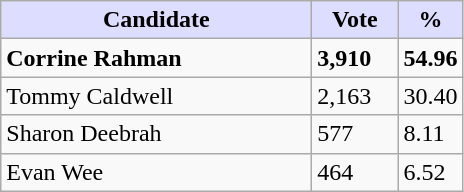<table class="wikitable">
<tr>
<th style="background:#ddf; width:200px;">Candidate</th>
<th style="background:#ddf; width:50px;">Vote</th>
<th style="background:#ddf; width:30px;">%</th>
</tr>
<tr>
<td><strong>Corrine Rahman</strong></td>
<td><strong>3,910</strong></td>
<td><strong>54.96</strong></td>
</tr>
<tr>
<td>Tommy Caldwell</td>
<td>2,163</td>
<td>30.40</td>
</tr>
<tr>
<td>Sharon Deebrah</td>
<td>577</td>
<td>8.11</td>
</tr>
<tr>
<td>Evan Wee</td>
<td>464</td>
<td>6.52</td>
</tr>
</table>
